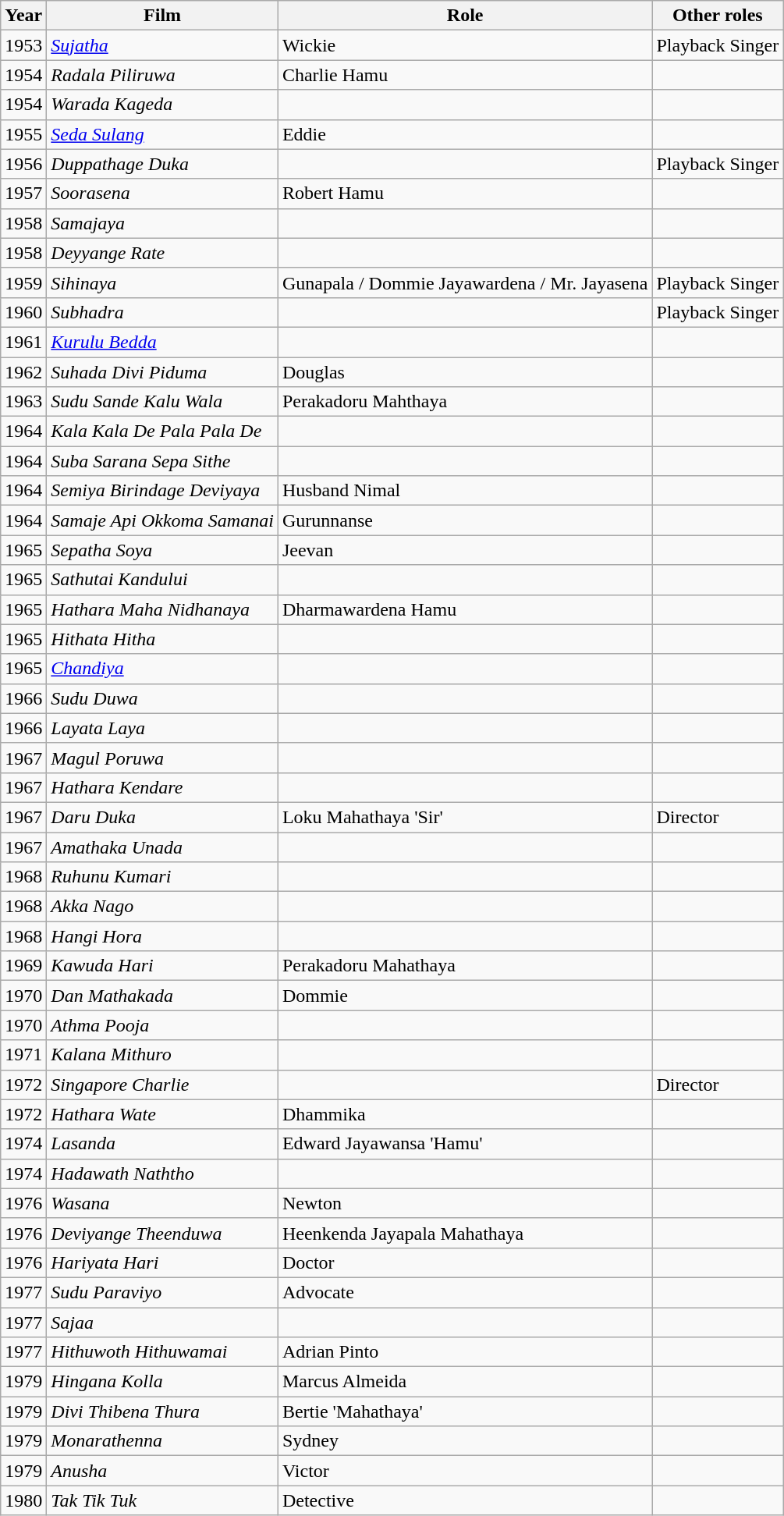<table class="wikitable">
<tr>
<th>Year</th>
<th>Film</th>
<th>Role</th>
<th>Other roles</th>
</tr>
<tr>
<td>1953</td>
<td><em><a href='#'>Sujatha</a></em></td>
<td>Wickie</td>
<td>Playback Singer</td>
</tr>
<tr>
<td>1954</td>
<td><em>Radala Piliruwa</em></td>
<td>Charlie Hamu</td>
<td></td>
</tr>
<tr>
<td>1954</td>
<td><em>Warada Kageda</em></td>
<td></td>
<td></td>
</tr>
<tr>
<td>1955</td>
<td><em><a href='#'>Seda Sulang</a> </em></td>
<td>Eddie</td>
<td></td>
</tr>
<tr>
<td>1956</td>
<td><em>Duppathage Duka</em></td>
<td></td>
<td>Playback Singer</td>
</tr>
<tr>
<td>1957</td>
<td><em>Soorasena</em></td>
<td>Robert Hamu</td>
<td></td>
</tr>
<tr>
<td>1958</td>
<td><em>Samajaya</em></td>
<td></td>
<td></td>
</tr>
<tr>
<td>1958</td>
<td><em>Deyyange Rate</em></td>
<td></td>
<td></td>
</tr>
<tr>
<td>1959</td>
<td><em>Sihinaya</em></td>
<td>Gunapala / Dommie Jayawardena / Mr. Jayasena</td>
<td>Playback Singer</td>
</tr>
<tr>
<td>1960</td>
<td><em>Subhadra</em></td>
<td></td>
<td>Playback Singer</td>
</tr>
<tr>
<td>1961</td>
<td><em><a href='#'>Kurulu Bedda</a></em></td>
<td></td>
<td></td>
</tr>
<tr>
<td>1962</td>
<td><em>Suhada Divi Piduma</em></td>
<td>Douglas</td>
<td></td>
</tr>
<tr>
<td>1963</td>
<td><em>Sudu Sande Kalu Wala</em></td>
<td>Perakadoru Mahthaya</td>
<td></td>
</tr>
<tr>
<td>1964</td>
<td><em>Kala Kala De Pala Pala De</em></td>
<td></td>
<td></td>
</tr>
<tr>
<td>1964</td>
<td><em>Suba Sarana Sepa Sithe</em></td>
<td></td>
<td></td>
</tr>
<tr>
<td>1964</td>
<td><em>Semiya Birindage Deviyaya</em></td>
<td>Husband Nimal</td>
<td></td>
</tr>
<tr>
<td>1964</td>
<td><em>Samaje Api Okkoma Samanai</em></td>
<td>Gurunnanse</td>
<td></td>
</tr>
<tr>
<td>1965</td>
<td><em>Sepatha Soya</em></td>
<td>Jeevan</td>
<td></td>
</tr>
<tr>
<td>1965</td>
<td><em>Sathutai Kandului</em></td>
<td></td>
<td></td>
</tr>
<tr>
<td>1965</td>
<td><em>Hathara Maha Nidhanaya</em></td>
<td>Dharmawardena Hamu</td>
<td></td>
</tr>
<tr>
<td>1965</td>
<td><em>Hithata Hitha</em></td>
<td></td>
<td></td>
</tr>
<tr>
<td>1965</td>
<td><em><a href='#'>Chandiya</a></em></td>
<td></td>
<td></td>
</tr>
<tr>
<td>1966</td>
<td><em>Sudu Duwa</em></td>
<td></td>
<td></td>
</tr>
<tr>
<td>1966</td>
<td><em>Layata Laya</em></td>
<td></td>
<td></td>
</tr>
<tr>
<td>1967</td>
<td><em>Magul Poruwa</em></td>
<td></td>
<td></td>
</tr>
<tr>
<td>1967</td>
<td><em>Hathara Kendare</em></td>
<td></td>
<td></td>
</tr>
<tr>
<td>1967</td>
<td><em>Daru Duka</em></td>
<td>Loku Mahathaya 'Sir'</td>
<td>Director</td>
</tr>
<tr>
<td>1967</td>
<td><em>Amathaka Unada</em></td>
<td></td>
<td></td>
</tr>
<tr>
<td>1968</td>
<td><em>Ruhunu Kumari</em></td>
<td></td>
<td></td>
</tr>
<tr>
<td>1968</td>
<td><em>Akka Nago</em></td>
<td></td>
<td></td>
</tr>
<tr>
<td>1968</td>
<td><em>Hangi Hora</em></td>
<td></td>
<td></td>
</tr>
<tr>
<td>1969</td>
<td><em>Kawuda Hari</em></td>
<td>Perakadoru Mahathaya</td>
<td></td>
</tr>
<tr>
<td>1970</td>
<td><em>Dan Mathakada</em></td>
<td>Dommie</td>
<td></td>
</tr>
<tr>
<td>1970</td>
<td><em>Athma Pooja</em></td>
<td></td>
<td></td>
</tr>
<tr>
<td>1971</td>
<td><em>Kalana Mithuro</em></td>
<td></td>
<td></td>
</tr>
<tr>
<td>1972</td>
<td><em>Singapore Charlie</em></td>
<td></td>
<td>Director</td>
</tr>
<tr>
<td>1972</td>
<td><em>Hathara Wate</em></td>
<td>Dhammika</td>
<td></td>
</tr>
<tr>
<td>1974</td>
<td><em>Lasanda</em></td>
<td>Edward Jayawansa 'Hamu'</td>
<td></td>
</tr>
<tr>
<td>1974</td>
<td><em>Hadawath Naththo</em></td>
<td></td>
<td></td>
</tr>
<tr>
<td>1976</td>
<td><em>Wasana</em></td>
<td>Newton</td>
<td></td>
</tr>
<tr>
<td>1976</td>
<td><em>Deviyange Theenduwa</em></td>
<td>Heenkenda Jayapala Mahathaya</td>
<td></td>
</tr>
<tr>
<td>1976</td>
<td><em>Hariyata Hari</em></td>
<td>Doctor</td>
<td></td>
</tr>
<tr>
<td>1977</td>
<td><em>Sudu Paraviyo</em></td>
<td>Advocate</td>
<td></td>
</tr>
<tr>
<td>1977</td>
<td><em>Sajaa</em></td>
<td></td>
<td></td>
</tr>
<tr>
<td>1977</td>
<td><em>Hithuwoth Hithuwamai</em></td>
<td>Adrian Pinto</td>
<td></td>
</tr>
<tr>
<td>1979</td>
<td><em>Hingana Kolla</em></td>
<td>Marcus Almeida</td>
<td></td>
</tr>
<tr>
<td>1979</td>
<td><em>Divi Thibena Thura</em></td>
<td>Bertie 'Mahathaya'</td>
<td></td>
</tr>
<tr>
<td>1979</td>
<td><em>Monarathenna</em></td>
<td>Sydney</td>
<td></td>
</tr>
<tr>
<td>1979</td>
<td><em>Anusha</em></td>
<td>Victor</td>
<td></td>
</tr>
<tr>
<td>1980</td>
<td><em>Tak Tik Tuk</em></td>
<td>Detective</td>
<td></td>
</tr>
</table>
